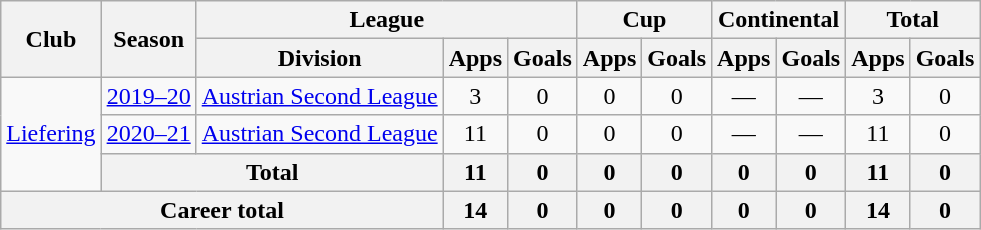<table class=wikitable style=text-align:center>
<tr>
<th rowspan=2>Club</th>
<th rowspan=2>Season</th>
<th colspan=3>League</th>
<th colspan=2>Cup</th>
<th colspan=2>Continental</th>
<th colspan=2>Total</th>
</tr>
<tr>
<th>Division</th>
<th>Apps</th>
<th>Goals</th>
<th>Apps</th>
<th>Goals</th>
<th>Apps</th>
<th>Goals</th>
<th>Apps</th>
<th>Goals</th>
</tr>
<tr>
<td rowspan=3><a href='#'>Liefering</a></td>
<td><a href='#'>2019–20</a></td>
<td><a href='#'>Austrian Second League</a></td>
<td>3</td>
<td>0</td>
<td>0</td>
<td>0</td>
<td>—</td>
<td>—</td>
<td>3</td>
<td>0</td>
</tr>
<tr>
<td><a href='#'>2020–21</a></td>
<td><a href='#'>Austrian Second League</a></td>
<td>11</td>
<td>0</td>
<td>0</td>
<td>0</td>
<td>—</td>
<td>—</td>
<td>11</td>
<td>0</td>
</tr>
<tr>
<th colspan=2>Total</th>
<th>11</th>
<th>0</th>
<th>0</th>
<th>0</th>
<th>0</th>
<th>0</th>
<th>11</th>
<th>0</th>
</tr>
<tr>
<th colspan=3>Career total</th>
<th>14</th>
<th>0</th>
<th>0</th>
<th>0</th>
<th>0</th>
<th>0</th>
<th>14</th>
<th>0</th>
</tr>
</table>
